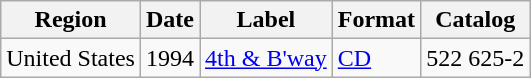<table class="wikitable">
<tr>
<th>Region</th>
<th>Date</th>
<th>Label</th>
<th>Format</th>
<th>Catalog</th>
</tr>
<tr>
<td>United States</td>
<td>1994</td>
<td><a href='#'>4th & B'way</a></td>
<td><a href='#'>CD</a></td>
<td>522 625-2</td>
</tr>
</table>
